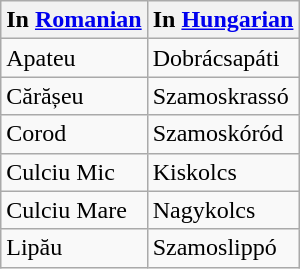<table class="wikitable">
<tr>
<th>In <a href='#'>Romanian</a></th>
<th>In <a href='#'> Hungarian</a></th>
</tr>
<tr>
<td>Apateu</td>
<td>Dobrácsapáti</td>
</tr>
<tr>
<td>Cărășeu</td>
<td>Szamoskrassó</td>
</tr>
<tr>
<td>Corod</td>
<td>Szamoskóród</td>
</tr>
<tr>
<td>Culciu Mic</td>
<td>Kiskolcs</td>
</tr>
<tr>
<td>Culciu Mare</td>
<td>Nagykolcs</td>
</tr>
<tr>
<td>Lipău</td>
<td>Szamoslippó</td>
</tr>
</table>
